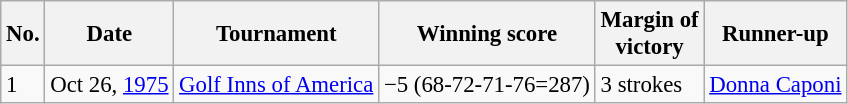<table class="wikitable" style="font-size:95%;">
<tr>
<th>No.</th>
<th>Date</th>
<th>Tournament</th>
<th>Winning score</th>
<th>Margin of<br>victory</th>
<th>Runner-up</th>
</tr>
<tr>
<td>1</td>
<td>Oct 26, <a href='#'>1975</a></td>
<td><a href='#'>Golf Inns of America</a></td>
<td>−5 (68-72-71-76=287)</td>
<td>3 strokes</td>
<td> <a href='#'>Donna Caponi</a></td>
</tr>
</table>
